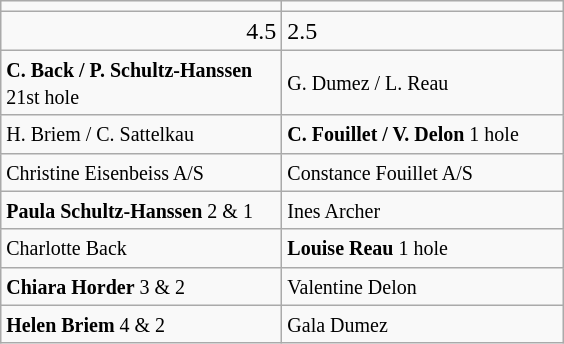<table class="wikitable">
<tr>
<td align="center" width="180"></td>
<td align="center" width="180"></td>
</tr>
<tr>
<td align="right">4.5</td>
<td>2.5</td>
</tr>
<tr>
<td><small><strong>C. Back / P. Schultz-Hanssen</strong> 21st hole</small></td>
<td><small>G. Dumez / L. Reau</small></td>
</tr>
<tr>
<td><small>H. Briem / C. Sattelkau</small></td>
<td><small><strong>C. Fouillet / V. Delon</strong> 1 hole</small></td>
</tr>
<tr>
<td><small>Christine Eisenbeiss A/S</small></td>
<td><small>Constance Fouillet A/S</small></td>
</tr>
<tr>
<td><small><strong>Paula Schultz-Hanssen</strong> 2 & 1</small></td>
<td><small>Ines Archer</small></td>
</tr>
<tr>
<td><small>Charlotte Back</small></td>
<td><small><strong>Louise Reau</strong> 1 hole</small></td>
</tr>
<tr>
<td><small><strong>Chiara Horder</strong> 3 & 2</small></td>
<td><small>Valentine Delon</small></td>
</tr>
<tr>
<td><small><strong>Helen Briem</strong> 4 & 2</small></td>
<td><small>Gala Dumez</small></td>
</tr>
</table>
